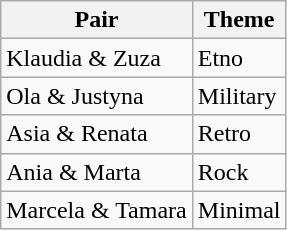<table class="wikitable">
<tr>
<th>Pair</th>
<th>Theme</th>
</tr>
<tr>
<td>Klaudia & Zuza</td>
<td>Etno</td>
</tr>
<tr>
<td>Ola & Justyna</td>
<td>Military</td>
</tr>
<tr>
<td>Asia & Renata</td>
<td>Retro</td>
</tr>
<tr>
<td>Ania & Marta</td>
<td>Rock</td>
</tr>
<tr>
<td>Marcela & Tamara</td>
<td>Minimal</td>
</tr>
</table>
